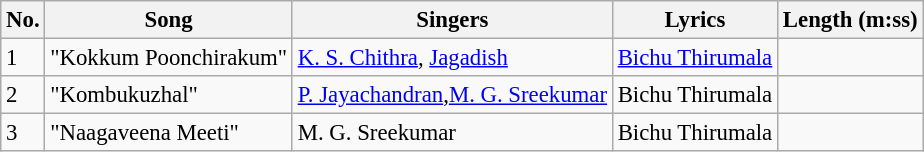<table class="wikitable" style="font-size:95%;">
<tr>
<th>No.</th>
<th>Song</th>
<th>Singers</th>
<th>Lyrics</th>
<th>Length (m:ss)</th>
</tr>
<tr>
<td>1</td>
<td>"Kokkum Poonchirakum"</td>
<td><a href='#'>K. S. Chithra</a>, <a href='#'>Jagadish</a></td>
<td><a href='#'>Bichu Thirumala</a></td>
<td></td>
</tr>
<tr>
<td>2</td>
<td>"Kombukuzhal"</td>
<td><a href='#'>P. Jayachandran</a>,<a href='#'>M. G. Sreekumar</a></td>
<td>Bichu Thirumala</td>
<td></td>
</tr>
<tr>
<td>3</td>
<td>"Naagaveena Meeti"</td>
<td>M. G. Sreekumar</td>
<td>Bichu Thirumala</td>
<td></td>
</tr>
</table>
